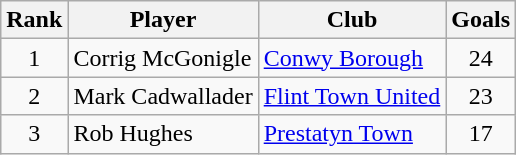<table class="wikitable" style="text-align:center">
<tr>
<th>Rank</th>
<th>Player</th>
<th>Club</th>
<th>Goals</th>
</tr>
<tr>
<td>1</td>
<td align="left">Corrig McGonigle</td>
<td align="left"><a href='#'>Conwy Borough</a></td>
<td>24</td>
</tr>
<tr>
<td>2</td>
<td align="left">Mark Cadwallader</td>
<td align="left"><a href='#'>Flint Town United</a></td>
<td>23</td>
</tr>
<tr>
<td>3</td>
<td align="left">Rob Hughes</td>
<td align="left"><a href='#'>Prestatyn Town</a></td>
<td>17</td>
</tr>
</table>
